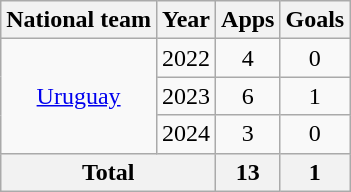<table class="wikitable" style="text-align:center">
<tr>
<th>National team</th>
<th>Year</th>
<th>Apps</th>
<th>Goals</th>
</tr>
<tr>
<td rowspan="3"><a href='#'>Uruguay</a></td>
<td>2022</td>
<td>4</td>
<td>0</td>
</tr>
<tr>
<td>2023</td>
<td>6</td>
<td>1</td>
</tr>
<tr>
<td>2024</td>
<td>3</td>
<td>0</td>
</tr>
<tr>
<th colspan="2">Total</th>
<th>13</th>
<th>1</th>
</tr>
</table>
